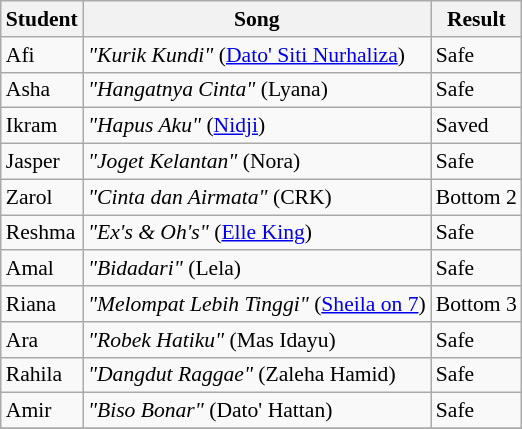<table class="wikitable" style="font-size:90%;">
<tr>
<th>Student</th>
<th>Song</th>
<th>Result</th>
</tr>
<tr>
<td>Afi</td>
<td><em>"Kurik Kundi"</em> (<a href='#'>Dato' Siti Nurhaliza</a>)</td>
<td>Safe</td>
</tr>
<tr>
<td>Asha</td>
<td><em>"Hangatnya Cinta"</em> (Lyana)</td>
<td>Safe</td>
</tr>
<tr>
<td>Ikram</td>
<td><em>"Hapus Aku"</em> (<a href='#'>Nidji</a>)</td>
<td>Saved</td>
</tr>
<tr>
<td>Jasper</td>
<td><em>"Joget Kelantan"</em> (Nora)</td>
<td>Safe</td>
</tr>
<tr>
<td>Zarol</td>
<td><em>"Cinta dan Airmata"</em> (CRK)</td>
<td>Bottom 2</td>
</tr>
<tr>
<td>Reshma</td>
<td><em>"Ex's & Oh's"</em> (<a href='#'>Elle King</a>)</td>
<td>Safe</td>
</tr>
<tr>
<td>Amal</td>
<td><em>"Bidadari"</em> (Lela)</td>
<td>Safe</td>
</tr>
<tr>
<td>Riana</td>
<td><em>"Melompat Lebih Tinggi"</em> (<a href='#'>Sheila on 7</a>)</td>
<td>Bottom 3</td>
</tr>
<tr>
<td>Ara</td>
<td><em>"Robek Hatiku"</em> (Mas Idayu)</td>
<td>Safe</td>
</tr>
<tr>
<td>Rahila</td>
<td><em>"Dangdut Raggae"</em> (Zaleha Hamid)</td>
<td>Safe</td>
</tr>
<tr>
<td>Amir</td>
<td><em>"Biso Bonar"</em> (Dato' Hattan)</td>
<td>Safe</td>
</tr>
<tr>
</tr>
</table>
